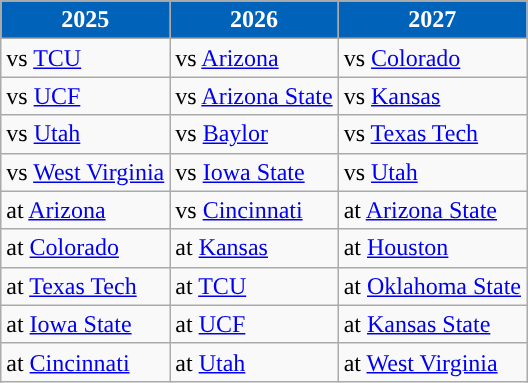<table class="wikitable sortable">
<tr>
<th style="background:#0062B8; color:#FFFFFF;">2025</th>
<th style="background:#0062B8; color:#FFFFFF;">2026</th>
<th style="background:#0062B8; color:#FFFFFF;">2027</th>
</tr>
<tr>
<td>vs <a href='#'>TCU</a></td>
<td>vs <a href='#'>Arizona</a></td>
<td>vs <a href='#'>Colorado</a></td>
</tr>
<tr>
<td>vs <a href='#'>UCF</a></td>
<td>vs <a href='#'>Arizona State</a></td>
<td>vs <a href='#'>Kansas</a></td>
</tr>
<tr>
<td>vs <a href='#'>Utah</a></td>
<td>vs <a href='#'>Baylor</a></td>
<td>vs <a href='#'>Texas Tech</a></td>
</tr>
<tr>
<td>vs <a href='#'>West Virginia</a></td>
<td>vs <a href='#'>Iowa State</a></td>
<td>vs <a href='#'>Utah</a></td>
</tr>
<tr>
<td>at <a href='#'>Arizona</a></td>
<td>vs <a href='#'>Cincinnati</a></td>
<td>at <a href='#'>Arizona State</a></td>
</tr>
<tr>
<td>at <a href='#'>Colorado</a></td>
<td>at <a href='#'>Kansas</a></td>
<td>at <a href='#'>Houston</a></td>
</tr>
<tr>
<td>at <a href='#'>Texas Tech</a></td>
<td>at <a href='#'>TCU</a></td>
<td>at <a href='#'>Oklahoma State</a></td>
</tr>
<tr>
<td>at <a href='#'>Iowa State</a></td>
<td>at <a href='#'>UCF</a></td>
<td>at <a href='#'>Kansas State</a></td>
</tr>
<tr>
<td>at <a href='#'>Cincinnati</a></td>
<td>at <a href='#'>Utah</a></td>
<td>at <a href='#'>West Virginia</a></td>
</tr>
</table>
